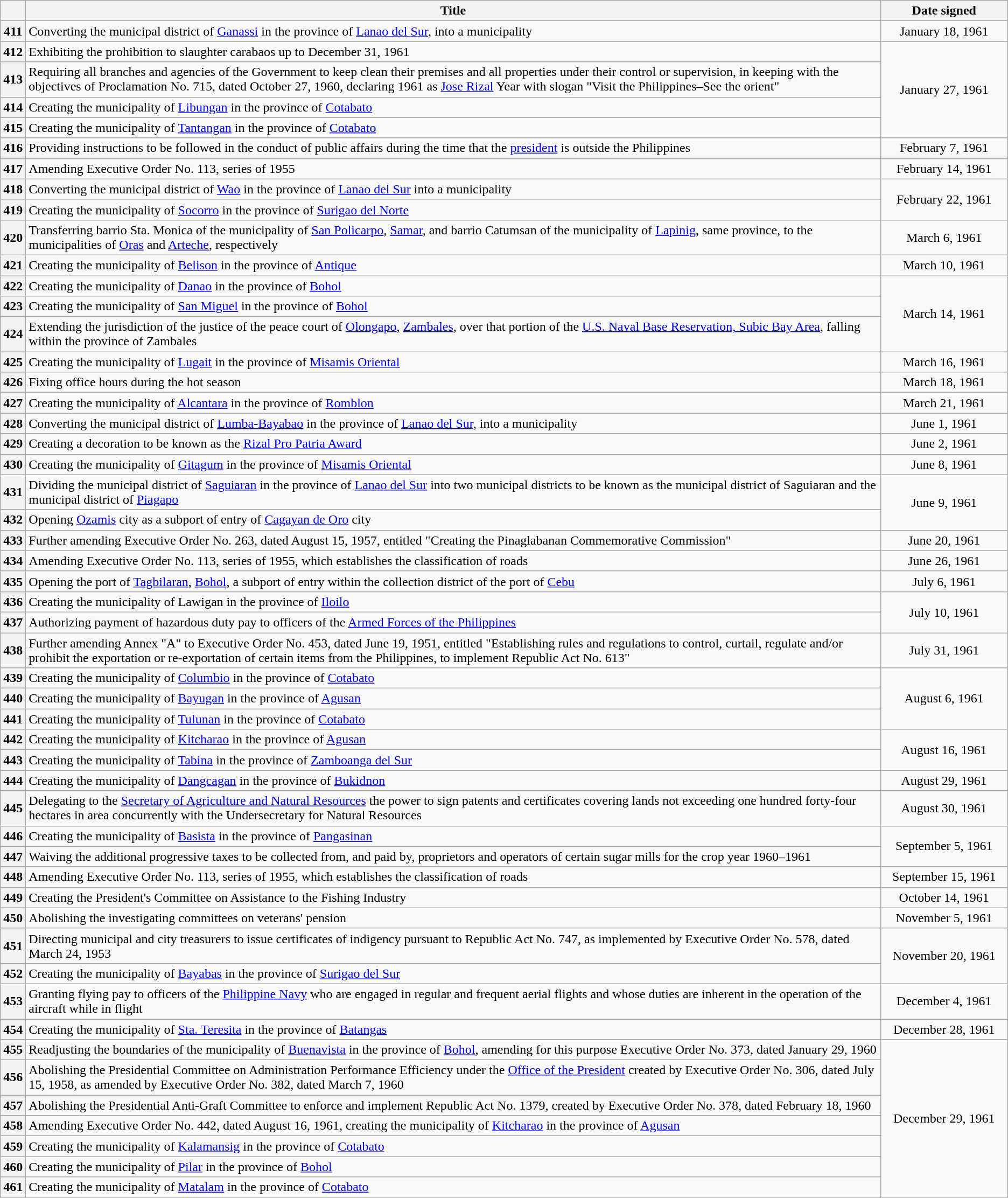<table class="wikitable sortable" style="text-align:center;">
<tr>
<th scope="col"></th>
<th scope="col">Title</th>
<th scope="col" width="150px">Date signed</th>
</tr>
<tr>
<th scope="row">411</th>
<td style="text-align:left;">Converting the municipal district of <a href='#'>Ganassi</a> in the province of <a href='#'>Lanao del Sur</a>, into a municipality</td>
<td>January 18, 1961</td>
</tr>
<tr>
<th scope="row">412</th>
<td style="text-align:left;">Exhibiting the prohibition to slaughter carabaos up to December 31, 1961</td>
<td rowspan="4">January 27, 1961</td>
</tr>
<tr>
<th scope="row">413</th>
<td style="text-align:left;">Requiring all branches and agencies of the Government to keep clean their premises and all properties under their control or supervision, in keeping with the objectives of Proclamation No. 715, dated October 27, 1960, declaring 1961 as <a href='#'>Jose Rizal</a> Year with slogan "Visit the Philippines–See the orient"</td>
</tr>
<tr>
<th scope="row">414</th>
<td style="text-align:left;">Creating the municipality of <a href='#'>Libungan</a> in the province of <a href='#'>Cotabato</a></td>
</tr>
<tr>
<th scope="row">415</th>
<td style="text-align:left;">Creating the municipality of <a href='#'>Tantangan</a> in the province of <a href='#'>Cotabato</a></td>
</tr>
<tr>
<th scope="row">416</th>
<td style="text-align:left;">Providing instructions to be followed in the conduct of public affairs during the time that the <a href='#'>president</a> is outside the Philippines</td>
<td>February 7, 1961</td>
</tr>
<tr>
<th scope="row">417</th>
<td style="text-align:left;">Amending Executive Order No. 113, series of 1955</td>
<td>February 14, 1961</td>
</tr>
<tr>
<th scope="row">418</th>
<td style="text-align:left;">Converting the municipal district of <a href='#'>Wao</a> in the province of <a href='#'>Lanao del Sur</a> into a municipality</td>
<td rowspan="2">February 22, 1961</td>
</tr>
<tr>
<th scope="row">419</th>
<td style="text-align:left;">Creating the municipality of <a href='#'>Socorro</a> in the province of <a href='#'>Surigao del Norte</a></td>
</tr>
<tr>
<th scope="row">420</th>
<td style="text-align:left;">Transferring barrio Sta. Monica of the municipality of <a href='#'>San Policarpo</a>, <a href='#'>Samar</a>, and barrio Catumsan of the municipality of <a href='#'>Lapinig</a>, same province, to the municipalities of <a href='#'>Oras</a> and <a href='#'>Arteche</a>, respectively</td>
<td>March 6, 1961</td>
</tr>
<tr>
<th scope="row">421</th>
<td style="text-align:left;">Creating the municipality of <a href='#'>Belison</a> in the province of <a href='#'>Antique</a></td>
<td>March 10, 1961</td>
</tr>
<tr>
<th scope="row">422</th>
<td style="text-align:left;">Creating the municipality of <a href='#'>Danao</a> in the province of <a href='#'>Bohol</a></td>
<td rowspan="3">March 14, 1961</td>
</tr>
<tr>
<th scope="row">423</th>
<td style="text-align:left;">Creating the municipality of <a href='#'>San Miguel</a> in the province of <a href='#'>Bohol</a></td>
</tr>
<tr>
<th scope="row">424</th>
<td style="text-align:left;">Extending the jurisdiction of the justice of the peace court of <a href='#'>Olongapo</a>, <a href='#'>Zambales</a>, over that portion of the <a href='#'>U.S. Naval Base Reservation, Subic Bay Area</a>, falling within the province of Zambales</td>
</tr>
<tr>
<th scope="row">425</th>
<td style="text-align:left;">Creating the municipality of <a href='#'>Lugait</a> in the province of <a href='#'>Misamis Oriental</a></td>
<td>March 16, 1961</td>
</tr>
<tr>
<th scope="row">426</th>
<td style="text-align:left;">Fixing office hours during the hot season</td>
<td>March 18, 1961</td>
</tr>
<tr>
<th scope="row">427</th>
<td style="text-align:left;">Creating the municipality of <a href='#'>Alcantara</a> in the province of <a href='#'>Romblon</a></td>
<td>March 21, 1961</td>
</tr>
<tr>
<th scope="row">428</th>
<td style="text-align:left;">Converting the municipal district of <a href='#'>Lumba-Bayabao</a> in the province of <a href='#'>Lanao del Sur</a>, into a municipality</td>
<td>June 1, 1961</td>
</tr>
<tr>
<th scope="row">429</th>
<td style="text-align:left;">Creating a decoration to be known as the <a href='#'>Rizal Pro Patria Award</a></td>
<td>June 2, 1961</td>
</tr>
<tr>
<th scope="row">430</th>
<td style="text-align:left;">Creating the municipality of <a href='#'>Gitagum</a> in the province of <a href='#'>Misamis Oriental</a></td>
<td>June 8, 1961</td>
</tr>
<tr>
<th scope="row">431</th>
<td style="text-align:left;">Dividing the municipal district of <a href='#'>Saguiaran</a> in the province of <a href='#'>Lanao del Sur</a> into two municipal districts to be known as the municipal district of Saguiaran and the municipal district of <a href='#'>Piagapo</a></td>
<td rowspan="2">June 9, 1961</td>
</tr>
<tr>
<th scope="row">432</th>
<td style="text-align:left;">Opening <a href='#'>Ozamis</a> city as a subport of entry of <a href='#'>Cagayan de Oro</a> city</td>
</tr>
<tr>
<th scope="row">433</th>
<td style="text-align:left;">Further amending Executive Order No. 263, dated August 15, 1957, entitled "Creating the Pinaglabanan Commemorative Commission"</td>
<td>June 20, 1961</td>
</tr>
<tr>
<th scope="row">434</th>
<td style="text-align:left;">Amending Executive Order No. 113, series of 1955, which establishes the classification of roads</td>
<td>June 26, 1961</td>
</tr>
<tr>
<th scope="row">435</th>
<td style="text-align:left;">Opening the port of <a href='#'>Tagbilaran</a>, <a href='#'>Bohol</a>, a subport of entry within the collection district of the port of <a href='#'>Cebu</a></td>
<td>July 6, 1961</td>
</tr>
<tr>
<th scope="row">436</th>
<td style="text-align:left;">Creating the municipality of Lawigan in the province of <a href='#'>Iloilo</a></td>
<td rowspan="2">July 10, 1961</td>
</tr>
<tr>
<th scope="row">437</th>
<td style="text-align:left;">Authorizing payment of hazardous duty pay to officers of the <a href='#'>Armed Forces of the Philippines</a></td>
</tr>
<tr>
<th scope="row">438</th>
<td style="text-align:left;">Further amending Annex "A" to Executive Order No. 453, dated June 19, 1951, entitled "Establishing rules and regulations to control, curtail, regulate and/or prohibit the exportation or re-exportation of certain items from the Philippines, to implement Republic Act No. 613"</td>
<td>July 31, 1961</td>
</tr>
<tr>
<th scope="row">439</th>
<td style="text-align:left;">Creating the municipality of <a href='#'>Columbio</a> in the province of <a href='#'>Cotabato</a></td>
<td rowspan="3">August 6, 1961</td>
</tr>
<tr>
<th scope="row">440</th>
<td style="text-align:left;">Creating the municipality of <a href='#'>Bayugan</a> in the province of <a href='#'>Agusan</a></td>
</tr>
<tr>
<th scope="row">441</th>
<td style="text-align:left;">Creating the municipality of <a href='#'>Tulunan</a> in the province of <a href='#'>Cotabato</a></td>
</tr>
<tr>
<th scope="row">442</th>
<td style="text-align:left;">Creating the municipality of <a href='#'>Kitcharao</a> in the province of <a href='#'>Agusan</a></td>
<td rowspan="2">August 16, 1961</td>
</tr>
<tr>
<th scope="row">443</th>
<td style="text-align:left;">Creating the municipality of <a href='#'>Tabina</a> in the province of <a href='#'>Zamboanga del Sur</a></td>
</tr>
<tr>
<th scope="row">444</th>
<td style="text-align:left;">Creating the municipality of <a href='#'>Dangcagan</a> in the province of <a href='#'>Bukidnon</a></td>
<td>August 29, 1961</td>
</tr>
<tr>
<th scope="row">445</th>
<td style="text-align:left;">Delegating to the <a href='#'>Secretary of Agriculture and Natural Resources</a> the power to sign patents and certificates covering lands not exceeding one hundred forty-four hectares in area concurrently with the Undersecretary for Natural Resources</td>
<td>August 30, 1961</td>
</tr>
<tr>
<th scope="row">446</th>
<td style="text-align:left;">Creating the municipality of <a href='#'>Basista</a> in the province of <a href='#'>Pangasinan</a></td>
<td rowspan="2">September 5, 1961</td>
</tr>
<tr>
<th scope="row">447</th>
<td style="text-align:left;">Waiving the additional progressive taxes to be collected from, and paid by, proprietors and operators of certain sugar mills for the crop year 1960–1961</td>
</tr>
<tr>
<th scope="row">448</th>
<td style="text-align:left;">Amending Executive Order No. 113, series of 1955, which establishes the classification of roads</td>
<td>September 15, 1961</td>
</tr>
<tr>
<th scope="row">449</th>
<td style="text-align:left;">Creating the President's Committee on Assistance to the Fishing Industry</td>
<td>October 14, 1961</td>
</tr>
<tr>
<th scope="row">450</th>
<td style="text-align:left;">Abolishing the investigating committees on veterans' pension</td>
<td>November 5, 1961</td>
</tr>
<tr>
<th scope="row">451</th>
<td style="text-align:left;">Directing municipal and city treasurers to issue certificates of indigency pursuant to Republic Act No. 747, as implemented by Executive Order No. 578, dated March 24, 1953</td>
<td rowspan="2">November 20, 1961</td>
</tr>
<tr>
<th scope="row">452</th>
<td style="text-align:left;">Creating the municipality of <a href='#'>Bayabas</a> in the province of <a href='#'>Surigao del Sur</a></td>
</tr>
<tr>
<th scope="row">453</th>
<td style="text-align:left;">Granting flying pay to officers of the <a href='#'>Philippine Navy</a> who are engaged in regular and frequent aerial flights and whose duties are inherent in the operation of the aircraft while in flight</td>
<td>December 4, 1961</td>
</tr>
<tr>
<th scope="row">454</th>
<td style="text-align:left;">Creating the municipality of <a href='#'>Sta. Teresita</a> in the province of <a href='#'>Batangas</a></td>
<td>December 28, 1961</td>
</tr>
<tr>
<th scope="row">455</th>
<td style="text-align:left;">Readjusting the boundaries of the municipality of <a href='#'>Buenavista</a> in the province of <a href='#'>Bohol</a>, amending for this purpose Executive Order No. 373, dated January 29, 1960</td>
<td rowspan="7">December 29, 1961</td>
</tr>
<tr>
<th scope="row">456</th>
<td style="text-align:left;">Abolishing the Presidential Committee on Administration Performance Efficiency under the <a href='#'>Office of the President</a> created by Executive Order No. 306, dated July 15, 1958, as amended by Executive Order No. 382, dated March 7, 1960</td>
</tr>
<tr>
<th scope="row">457</th>
<td style="text-align:left;">Abolishing the Presidential Anti-Graft Committee to enforce and implement Republic Act No. 1379, created by Executive Order No. 378, dated February 18, 1960</td>
</tr>
<tr>
<th scope="row">458</th>
<td style="text-align:left;">Amending Executive Order No. 442, dated August 16, 1961, creating the municipality of <a href='#'>Kitcharao</a> in the province of <a href='#'>Agusan</a></td>
</tr>
<tr>
<th scope="row">459</th>
<td style="text-align:left;">Creating the municipality of <a href='#'>Kalamansig</a> in the province of <a href='#'>Cotabato</a></td>
</tr>
<tr>
<th scope="row">460</th>
<td style="text-align:left;">Creating the municipality of <a href='#'>Pilar</a> in the province of <a href='#'>Bohol</a></td>
</tr>
<tr>
<th scope="row">461</th>
<td style="text-align:left;">Creating the municipality of <a href='#'>Matalam</a> in the province of <a href='#'>Cotabato</a></td>
</tr>
</table>
